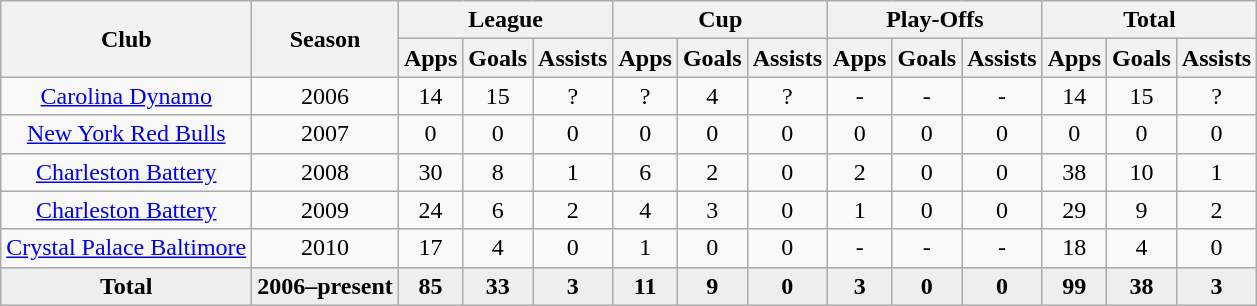<table class="wikitable" style="text-align: center;">
<tr>
<th rowspan="2">Club</th>
<th rowspan="2">Season</th>
<th colspan="3">League</th>
<th colspan="3">Cup</th>
<th colspan="3">Play-Offs</th>
<th colspan="3">Total</th>
</tr>
<tr>
<th>Apps</th>
<th>Goals</th>
<th>Assists</th>
<th>Apps</th>
<th>Goals</th>
<th>Assists</th>
<th>Apps</th>
<th>Goals</th>
<th>Assists</th>
<th>Apps</th>
<th>Goals</th>
<th>Assists</th>
</tr>
<tr>
<td rowspan="1" valign="top"><a href='#'>Carolina Dynamo</a></td>
<td>2006</td>
<td>14</td>
<td>15</td>
<td>?</td>
<td>?</td>
<td>4</td>
<td>?</td>
<td>-</td>
<td>-</td>
<td>-</td>
<td>14</td>
<td>15</td>
<td>?</td>
</tr>
<tr>
<td><a href='#'>New York Red Bulls</a></td>
<td>2007</td>
<td>0</td>
<td>0</td>
<td>0</td>
<td>0</td>
<td>0</td>
<td>0</td>
<td>0</td>
<td>0</td>
<td>0</td>
<td>0</td>
<td>0</td>
<td>0</td>
</tr>
<tr>
<td><a href='#'>Charleston Battery</a></td>
<td>2008</td>
<td>30</td>
<td>8</td>
<td>1</td>
<td>6</td>
<td>2</td>
<td>0</td>
<td>2</td>
<td>0</td>
<td>0</td>
<td>38</td>
<td>10</td>
<td>1</td>
</tr>
<tr>
<td><a href='#'>Charleston Battery</a></td>
<td>2009</td>
<td>24</td>
<td>6</td>
<td>2</td>
<td>4</td>
<td>3</td>
<td>0</td>
<td>1</td>
<td>0</td>
<td>0</td>
<td>29</td>
<td>9</td>
<td>2</td>
</tr>
<tr>
<td><a href='#'>Crystal Palace Baltimore</a></td>
<td>2010</td>
<td>17</td>
<td>4</td>
<td>0</td>
<td>1</td>
<td>0</td>
<td>0</td>
<td>-</td>
<td>-</td>
<td>-</td>
<td>18</td>
<td>4</td>
<td>0</td>
</tr>
<tr style="font-weight:bold; background-color:#eeeeee;">
<td><strong>Total</strong></td>
<td>2006–present</td>
<td>85</td>
<td>33</td>
<td>3</td>
<td>11</td>
<td>9</td>
<td>0</td>
<td>3</td>
<td>0</td>
<td>0</td>
<td>99</td>
<td>38</td>
<td>3</td>
</tr>
</table>
